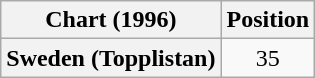<table class="wikitable plainrowheaders" style="text-align:center">
<tr>
<th scope="col">Chart (1996)</th>
<th scope="col">Position</th>
</tr>
<tr>
<th scope="row">Sweden (Topplistan)</th>
<td>35</td>
</tr>
</table>
